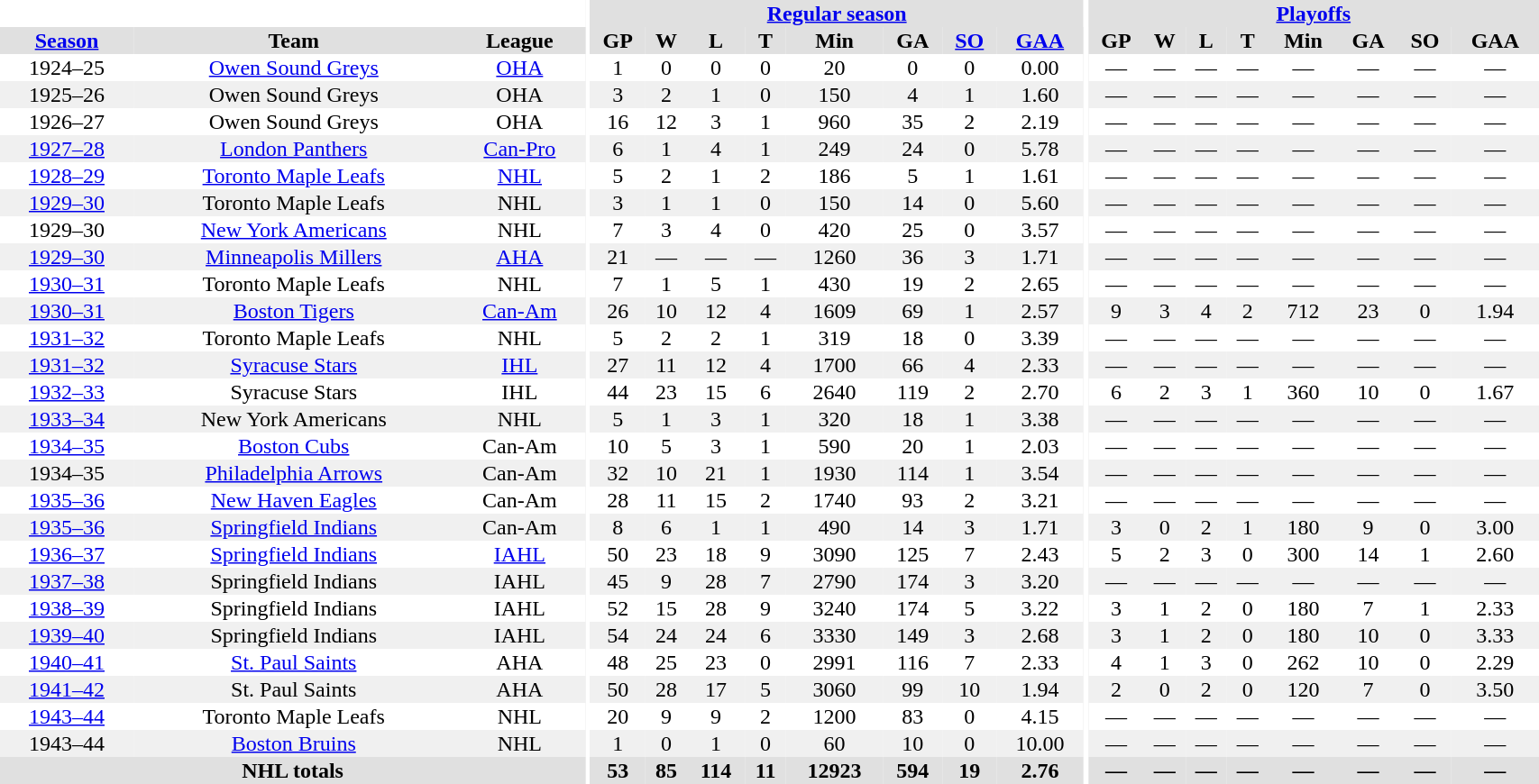<table border="0" cellpadding="1" cellspacing="0" style="width:90%; text-align:center;">
<tr bgcolor="#e0e0e0">
<th colspan="3" bgcolor="#ffffff"></th>
<th rowspan="99" bgcolor="#ffffff"></th>
<th colspan="8" bgcolor="#e0e0e0"><a href='#'>Regular season</a></th>
<th rowspan="99" bgcolor="#ffffff"></th>
<th colspan="8" bgcolor="#e0e0e0"><a href='#'>Playoffs</a></th>
</tr>
<tr bgcolor="#e0e0e0">
<th><a href='#'>Season</a></th>
<th>Team</th>
<th>League</th>
<th>GP</th>
<th>W</th>
<th>L</th>
<th>T</th>
<th>Min</th>
<th>GA</th>
<th><a href='#'>SO</a></th>
<th><a href='#'>GAA</a></th>
<th>GP</th>
<th>W</th>
<th>L</th>
<th>T</th>
<th>Min</th>
<th>GA</th>
<th>SO</th>
<th>GAA</th>
</tr>
<tr>
<td>1924–25</td>
<td><a href='#'>Owen Sound Greys</a></td>
<td><a href='#'>OHA</a></td>
<td>1</td>
<td>0</td>
<td>0</td>
<td>0</td>
<td>20</td>
<td>0</td>
<td>0</td>
<td>0.00</td>
<td>—</td>
<td>—</td>
<td>—</td>
<td>—</td>
<td>—</td>
<td>—</td>
<td>—</td>
<td>—</td>
</tr>
<tr bgcolor="#f0f0f0">
<td>1925–26</td>
<td>Owen Sound Greys</td>
<td>OHA</td>
<td>3</td>
<td>2</td>
<td>1</td>
<td>0</td>
<td>150</td>
<td>4</td>
<td>1</td>
<td>1.60</td>
<td>—</td>
<td>—</td>
<td>—</td>
<td>—</td>
<td>—</td>
<td>—</td>
<td>—</td>
<td>—</td>
</tr>
<tr>
<td>1926–27</td>
<td>Owen Sound Greys</td>
<td>OHA</td>
<td>16</td>
<td>12</td>
<td>3</td>
<td>1</td>
<td>960</td>
<td>35</td>
<td>2</td>
<td>2.19</td>
<td>—</td>
<td>—</td>
<td>—</td>
<td>—</td>
<td>—</td>
<td>—</td>
<td>—</td>
<td>—</td>
</tr>
<tr bgcolor="#f0f0f0">
<td><a href='#'>1927–28</a></td>
<td><a href='#'>London Panthers</a></td>
<td><a href='#'>Can-Pro</a></td>
<td>6</td>
<td>1</td>
<td>4</td>
<td>1</td>
<td>249</td>
<td>24</td>
<td>0</td>
<td>5.78</td>
<td>—</td>
<td>—</td>
<td>—</td>
<td>—</td>
<td>—</td>
<td>—</td>
<td>—</td>
<td>—</td>
</tr>
<tr>
<td><a href='#'>1928–29</a></td>
<td><a href='#'>Toronto Maple Leafs</a></td>
<td><a href='#'>NHL</a></td>
<td>5</td>
<td>2</td>
<td>1</td>
<td>2</td>
<td>186</td>
<td>5</td>
<td>1</td>
<td>1.61</td>
<td>—</td>
<td>—</td>
<td>—</td>
<td>—</td>
<td>—</td>
<td>—</td>
<td>—</td>
<td>—</td>
</tr>
<tr bgcolor="#f0f0f0">
<td><a href='#'>1929–30</a></td>
<td>Toronto Maple Leafs</td>
<td>NHL</td>
<td>3</td>
<td>1</td>
<td>1</td>
<td>0</td>
<td>150</td>
<td>14</td>
<td>0</td>
<td>5.60</td>
<td>—</td>
<td>—</td>
<td>—</td>
<td>—</td>
<td>—</td>
<td>—</td>
<td>—</td>
<td>—</td>
</tr>
<tr>
<td>1929–30</td>
<td><a href='#'>New York Americans</a></td>
<td>NHL</td>
<td>7</td>
<td>3</td>
<td>4</td>
<td>0</td>
<td>420</td>
<td>25</td>
<td>0</td>
<td>3.57</td>
<td>—</td>
<td>—</td>
<td>—</td>
<td>—</td>
<td>—</td>
<td>—</td>
<td>—</td>
<td>—</td>
</tr>
<tr bgcolor="#f0f0f0">
<td><a href='#'>1929–30</a></td>
<td><a href='#'>Minneapolis Millers</a></td>
<td><a href='#'>AHA</a></td>
<td>21</td>
<td>—</td>
<td>—</td>
<td>—</td>
<td>1260</td>
<td>36</td>
<td>3</td>
<td>1.71</td>
<td>—</td>
<td>—</td>
<td>—</td>
<td>—</td>
<td>—</td>
<td>—</td>
<td>—</td>
<td>—</td>
</tr>
<tr>
<td><a href='#'>1930–31</a></td>
<td>Toronto Maple Leafs</td>
<td>NHL</td>
<td>7</td>
<td>1</td>
<td>5</td>
<td>1</td>
<td>430</td>
<td>19</td>
<td>2</td>
<td>2.65</td>
<td>—</td>
<td>—</td>
<td>—</td>
<td>—</td>
<td>—</td>
<td>—</td>
<td>—</td>
<td>—</td>
</tr>
<tr bgcolor="#f0f0f0">
<td><a href='#'>1930–31</a></td>
<td><a href='#'>Boston Tigers</a></td>
<td><a href='#'>Can-Am</a></td>
<td>26</td>
<td>10</td>
<td>12</td>
<td>4</td>
<td>1609</td>
<td>69</td>
<td>1</td>
<td>2.57</td>
<td>9</td>
<td>3</td>
<td>4</td>
<td>2</td>
<td>712</td>
<td>23</td>
<td>0</td>
<td>1.94</td>
</tr>
<tr>
<td><a href='#'>1931–32</a></td>
<td>Toronto Maple Leafs</td>
<td>NHL</td>
<td>5</td>
<td>2</td>
<td>2</td>
<td>1</td>
<td>319</td>
<td>18</td>
<td>0</td>
<td>3.39</td>
<td>—</td>
<td>—</td>
<td>—</td>
<td>—</td>
<td>—</td>
<td>—</td>
<td>—</td>
<td>—</td>
</tr>
<tr bgcolor="#f0f0f0">
<td><a href='#'>1931–32</a></td>
<td><a href='#'>Syracuse Stars</a></td>
<td><a href='#'>IHL</a></td>
<td>27</td>
<td>11</td>
<td>12</td>
<td>4</td>
<td>1700</td>
<td>66</td>
<td>4</td>
<td>2.33</td>
<td>—</td>
<td>—</td>
<td>—</td>
<td>—</td>
<td>—</td>
<td>—</td>
<td>—</td>
<td>—</td>
</tr>
<tr>
<td><a href='#'>1932–33</a></td>
<td>Syracuse Stars</td>
<td>IHL</td>
<td>44</td>
<td>23</td>
<td>15</td>
<td>6</td>
<td>2640</td>
<td>119</td>
<td>2</td>
<td>2.70</td>
<td>6</td>
<td>2</td>
<td>3</td>
<td>1</td>
<td>360</td>
<td>10</td>
<td>0</td>
<td>1.67</td>
</tr>
<tr bgcolor="#f0f0f0">
<td><a href='#'>1933–34</a></td>
<td>New York Americans</td>
<td>NHL</td>
<td>5</td>
<td>1</td>
<td>3</td>
<td>1</td>
<td>320</td>
<td>18</td>
<td>1</td>
<td>3.38</td>
<td>—</td>
<td>—</td>
<td>—</td>
<td>—</td>
<td>—</td>
<td>—</td>
<td>—</td>
<td>—</td>
</tr>
<tr>
<td><a href='#'>1934–35</a></td>
<td><a href='#'>Boston Cubs</a></td>
<td>Can-Am</td>
<td>10</td>
<td>5</td>
<td>3</td>
<td>1</td>
<td>590</td>
<td>20</td>
<td>1</td>
<td>2.03</td>
<td>—</td>
<td>—</td>
<td>—</td>
<td>—</td>
<td>—</td>
<td>—</td>
<td>—</td>
<td>—</td>
</tr>
<tr bgcolor="#f0f0f0">
<td>1934–35</td>
<td><a href='#'>Philadelphia Arrows</a></td>
<td>Can-Am</td>
<td>32</td>
<td>10</td>
<td>21</td>
<td>1</td>
<td>1930</td>
<td>114</td>
<td>1</td>
<td>3.54</td>
<td>—</td>
<td>—</td>
<td>—</td>
<td>—</td>
<td>—</td>
<td>—</td>
<td>—</td>
<td>—</td>
</tr>
<tr>
<td><a href='#'>1935–36</a></td>
<td><a href='#'>New Haven Eagles</a></td>
<td>Can-Am</td>
<td>28</td>
<td>11</td>
<td>15</td>
<td>2</td>
<td>1740</td>
<td>93</td>
<td>2</td>
<td>3.21</td>
<td>—</td>
<td>—</td>
<td>—</td>
<td>—</td>
<td>—</td>
<td>—</td>
<td>—</td>
<td>—</td>
</tr>
<tr bgcolor="#f0f0f0">
<td><a href='#'>1935–36</a></td>
<td><a href='#'>Springfield Indians</a></td>
<td>Can-Am</td>
<td>8</td>
<td>6</td>
<td>1</td>
<td>1</td>
<td>490</td>
<td>14</td>
<td>3</td>
<td>1.71</td>
<td>3</td>
<td>0</td>
<td>2</td>
<td>1</td>
<td>180</td>
<td>9</td>
<td>0</td>
<td>3.00</td>
</tr>
<tr>
<td><a href='#'>1936–37</a></td>
<td><a href='#'>Springfield Indians</a></td>
<td><a href='#'>IAHL</a></td>
<td>50</td>
<td>23</td>
<td>18</td>
<td>9</td>
<td>3090</td>
<td>125</td>
<td>7</td>
<td>2.43</td>
<td>5</td>
<td>2</td>
<td>3</td>
<td>0</td>
<td>300</td>
<td>14</td>
<td>1</td>
<td>2.60</td>
</tr>
<tr bgcolor="#f0f0f0">
<td><a href='#'>1937–38</a></td>
<td>Springfield Indians</td>
<td>IAHL</td>
<td>45</td>
<td>9</td>
<td>28</td>
<td>7</td>
<td>2790</td>
<td>174</td>
<td>3</td>
<td>3.20</td>
<td>—</td>
<td>—</td>
<td>—</td>
<td>—</td>
<td>—</td>
<td>—</td>
<td>—</td>
<td>—</td>
</tr>
<tr>
<td><a href='#'>1938–39</a></td>
<td>Springfield Indians</td>
<td>IAHL</td>
<td>52</td>
<td>15</td>
<td>28</td>
<td>9</td>
<td>3240</td>
<td>174</td>
<td>5</td>
<td>3.22</td>
<td>3</td>
<td>1</td>
<td>2</td>
<td>0</td>
<td>180</td>
<td>7</td>
<td>1</td>
<td>2.33</td>
</tr>
<tr bgcolor="#f0f0f0">
<td><a href='#'>1939–40</a></td>
<td>Springfield Indians</td>
<td>IAHL</td>
<td>54</td>
<td>24</td>
<td>24</td>
<td>6</td>
<td>3330</td>
<td>149</td>
<td>3</td>
<td>2.68</td>
<td>3</td>
<td>1</td>
<td>2</td>
<td>0</td>
<td>180</td>
<td>10</td>
<td>0</td>
<td>3.33</td>
</tr>
<tr>
<td><a href='#'>1940–41</a></td>
<td><a href='#'>St. Paul Saints</a></td>
<td>AHA</td>
<td>48</td>
<td>25</td>
<td>23</td>
<td>0</td>
<td>2991</td>
<td>116</td>
<td>7</td>
<td>2.33</td>
<td>4</td>
<td>1</td>
<td>3</td>
<td>0</td>
<td>262</td>
<td>10</td>
<td>0</td>
<td>2.29</td>
</tr>
<tr bgcolor="#f0f0f0">
<td><a href='#'>1941–42</a></td>
<td>St. Paul Saints</td>
<td>AHA</td>
<td>50</td>
<td>28</td>
<td>17</td>
<td>5</td>
<td>3060</td>
<td>99</td>
<td>10</td>
<td>1.94</td>
<td>2</td>
<td>0</td>
<td>2</td>
<td>0</td>
<td>120</td>
<td>7</td>
<td>0</td>
<td>3.50</td>
</tr>
<tr>
<td><a href='#'>1943–44</a></td>
<td>Toronto Maple Leafs</td>
<td>NHL</td>
<td>20</td>
<td>9</td>
<td>9</td>
<td>2</td>
<td>1200</td>
<td>83</td>
<td>0</td>
<td>4.15</td>
<td>—</td>
<td>—</td>
<td>—</td>
<td>—</td>
<td>—</td>
<td>—</td>
<td>—</td>
<td>—</td>
</tr>
<tr bgcolor="#f0f0f0">
<td>1943–44</td>
<td><a href='#'>Boston Bruins</a></td>
<td>NHL</td>
<td>1</td>
<td>0</td>
<td>1</td>
<td>0</td>
<td>60</td>
<td>10</td>
<td>0</td>
<td>10.00</td>
<td>—</td>
<td>—</td>
<td>—</td>
<td>—</td>
<td>—</td>
<td>—</td>
<td>—</td>
<td>—</td>
</tr>
<tr bgcolor="#e0e0e0">
<th colspan="3">NHL totals</th>
<th>53</th>
<th>85</th>
<th>114</th>
<th>11</th>
<th>12923</th>
<th>594</th>
<th>19</th>
<th>2.76</th>
<th>—</th>
<th>—</th>
<th>—</th>
<th>—</th>
<th>—</th>
<th>—</th>
<th>—</th>
<th>—</th>
</tr>
</table>
